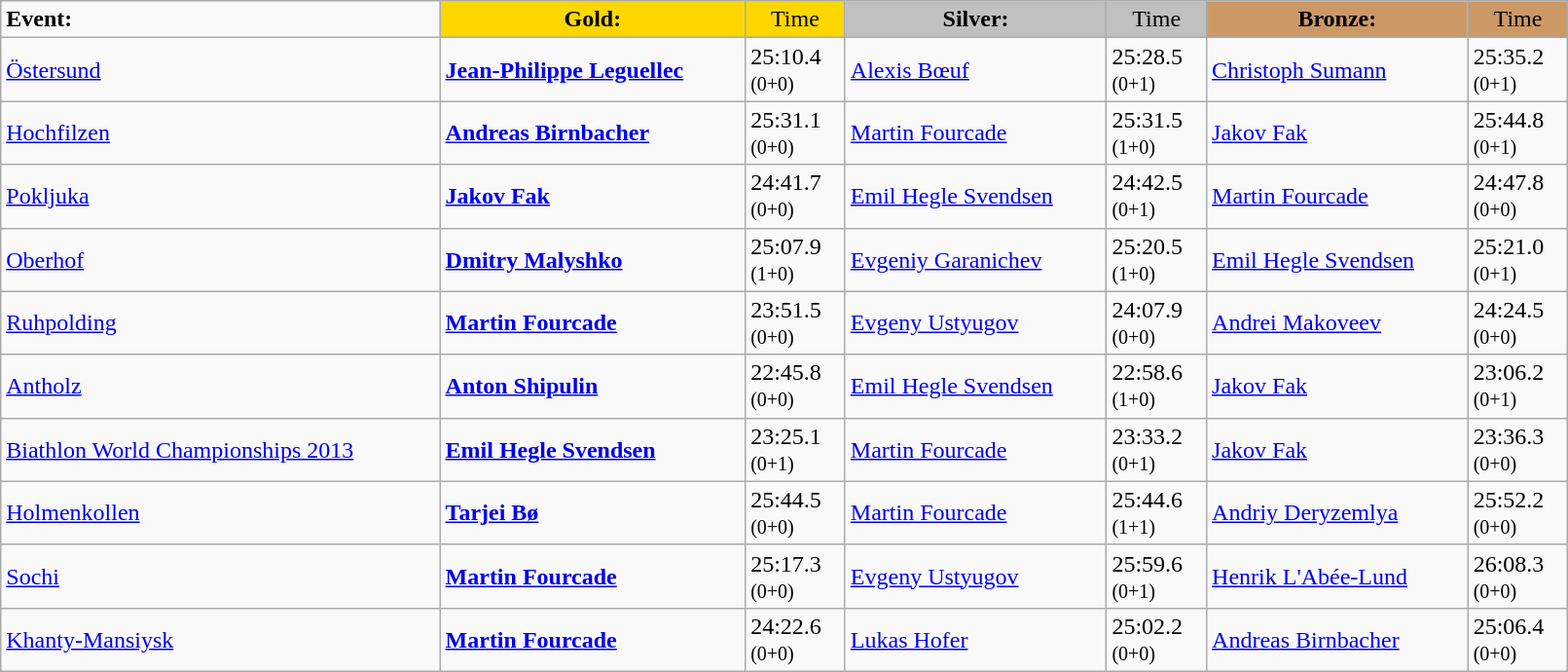<table class="wikitable" width=85%>
<tr>
<td><strong>Event:</strong></td>
<td style="text-align:center;background-color:gold;"><strong>Gold:</strong></td>
<td style="text-align:center;background-color:gold;">Time</td>
<td style="text-align:center;background-color:silver;"><strong>Silver:</strong></td>
<td style="text-align:center;background-color:silver;">Time</td>
<td style="text-align:center;background-color:#CC9966;"><strong>Bronze:</strong></td>
<td style="text-align:center;background-color:#CC9966;">Time</td>
</tr>
<tr>
<td><a href='#'>Östersund</a><br></td>
<td><strong><a href='#'>Jean-Philippe Leguellec</a></strong><br><small></small></td>
<td>25:10.4<br><small>(0+0)</small></td>
<td><a href='#'>Alexis Bœuf</a><br><small></small></td>
<td>25:28.5<br><small>(0+1)</small></td>
<td><a href='#'>Christoph Sumann</a><br><small></small></td>
<td>25:35.2<br><small>(0+1)</small></td>
</tr>
<tr>
<td><a href='#'>Hochfilzen</a><br></td>
<td><strong><a href='#'>Andreas Birnbacher</a></strong><br><small></small></td>
<td>25:31.1<br><small>(0+0)</small></td>
<td><a href='#'>Martin Fourcade</a><br><small></small></td>
<td>25:31.5<br><small>(1+0)</small></td>
<td><a href='#'>Jakov Fak</a><br><small></small></td>
<td>25:44.8<br><small>(0+1)</small></td>
</tr>
<tr>
<td><a href='#'>Pokljuka</a><br></td>
<td><strong><a href='#'>Jakov Fak</a></strong><br><small></small></td>
<td>24:41.7<br><small>(0+0)</small></td>
<td><a href='#'>Emil Hegle Svendsen</a><br><small></small></td>
<td>24:42.5<br><small>(0+1)</small></td>
<td><a href='#'>Martin Fourcade</a><br><small></small></td>
<td>24:47.8<br><small>(0+0)</small></td>
</tr>
<tr>
<td><a href='#'>Oberhof</a><br></td>
<td><strong><a href='#'>Dmitry Malyshko</a></strong><br><small></small></td>
<td>25:07.9<br><small>(1+0)</small></td>
<td><a href='#'>Evgeniy Garanichev</a><br><small></small></td>
<td>25:20.5<br><small>(1+0)</small></td>
<td><a href='#'>Emil Hegle Svendsen</a><br><small></small></td>
<td>25:21.0<br><small>(0+1)</small></td>
</tr>
<tr>
<td><a href='#'>Ruhpolding</a><br></td>
<td><strong><a href='#'>Martin Fourcade</a></strong><br><small></small></td>
<td>23:51.5<br><small>(0+0)</small></td>
<td><a href='#'>Evgeny Ustyugov</a><br><small></small></td>
<td>24:07.9<br><small>(0+0)</small></td>
<td><a href='#'>Andrei Makoveev</a><br><small></small></td>
<td>24:24.5<br><small>(0+0)</small></td>
</tr>
<tr>
<td><a href='#'>Antholz</a><br></td>
<td><strong><a href='#'>Anton Shipulin</a></strong><br><small></small></td>
<td>22:45.8<br><small>(0+0)</small></td>
<td><a href='#'>Emil Hegle Svendsen</a><br><small></small></td>
<td>22:58.6<br><small>(1+0)</small></td>
<td><a href='#'>Jakov Fak</a><br><small></small></td>
<td>23:06.2<br><small>(0+1)</small></td>
</tr>
<tr>
<td><a href='#'>Biathlon World Championships 2013</a><br></td>
<td><strong><a href='#'>Emil Hegle Svendsen</a></strong><br><small></small></td>
<td>23:25.1<br><small>(0+1)</small></td>
<td><a href='#'>Martin Fourcade</a><br><small></small></td>
<td>23:33.2<br><small>(0+1)</small></td>
<td><a href='#'>Jakov Fak</a><br><small></small></td>
<td>23:36.3<br><small>(0+0)</small></td>
</tr>
<tr>
<td><a href='#'>Holmenkollen</a><br></td>
<td><strong><a href='#'>Tarjei Bø</a></strong><br><small></small></td>
<td>25:44.5<br><small>(0+0)</small></td>
<td><a href='#'>Martin Fourcade</a><br><small></small></td>
<td>25:44.6<br><small>(1+1)</small></td>
<td><a href='#'>Andriy Deryzemlya</a><br><small></small></td>
<td>25:52.2<br><small>(0+0)</small></td>
</tr>
<tr>
<td><a href='#'>Sochi</a><br></td>
<td><strong><a href='#'>Martin Fourcade</a></strong><br><small></small></td>
<td>25:17.3<br><small>(0+0)</small></td>
<td><a href='#'>Evgeny Ustyugov</a><br><small></small></td>
<td>25:59.6<br><small>(0+1)</small></td>
<td><a href='#'>Henrik L'Abée-Lund</a><br><small></small></td>
<td>26:08.3<br><small>(0+0)</small></td>
</tr>
<tr>
<td><a href='#'>Khanty-Mansiysk</a><br></td>
<td><strong><a href='#'>Martin Fourcade</a></strong><br><small></small></td>
<td>24:22.6<br><small>(0+0)</small></td>
<td><a href='#'>Lukas Hofer</a><br><small></small></td>
<td>25:02.2<br><small>(0+0)</small></td>
<td><a href='#'>Andreas Birnbacher</a><br><small></small></td>
<td>25:06.4<br><small>(0+0)</small></td>
</tr>
</table>
